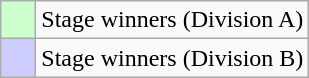<table class="wikitable">
<tr>
<td style="background:#ccffcc;">    </td>
<td>Stage winners (Division A)</td>
</tr>
<tr>
<td style="background:#ccccff;">    </td>
<td>Stage winners (Division B)</td>
</tr>
</table>
